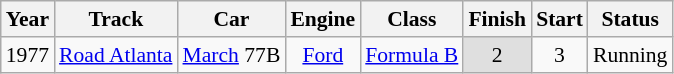<table class="wikitable" style="text-align:center; font-size:90%">
<tr>
<th>Year</th>
<th>Track</th>
<th>Car</th>
<th>Engine</th>
<th>Class</th>
<th>Finish</th>
<th>Start</th>
<th>Status</th>
</tr>
<tr>
<td>1977</td>
<td><a href='#'>Road Atlanta</a></td>
<td><a href='#'>March</a> 77B</td>
<td><a href='#'>Ford</a></td>
<td><a href='#'>Formula B</a></td>
<td style="background:#DFDFDF;">2</td>
<td>3</td>
<td>Running</td>
</tr>
</table>
